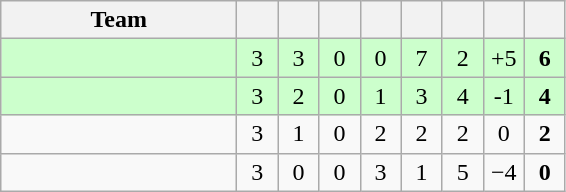<table class="wikitable" style="text-align:center;">
<tr>
<th width=150>Team</th>
<th width=20></th>
<th width=20></th>
<th width=20></th>
<th width=20></th>
<th width=20></th>
<th width=20></th>
<th width=20></th>
<th width=20></th>
</tr>
<tr bgcolor="#ccffcc">
<td align=left></td>
<td>3</td>
<td>3</td>
<td>0</td>
<td>0</td>
<td>7</td>
<td>2</td>
<td>+5</td>
<td><strong>6</strong></td>
</tr>
<tr bgcolor="#ccffcc">
<td align=left></td>
<td>3</td>
<td>2</td>
<td>0</td>
<td>1</td>
<td>3</td>
<td>4</td>
<td>-1</td>
<td><strong>4</strong></td>
</tr>
<tr>
<td align=left></td>
<td>3</td>
<td>1</td>
<td>0</td>
<td>2</td>
<td>2</td>
<td>2</td>
<td>0</td>
<td><strong>2</strong></td>
</tr>
<tr>
<td align=left></td>
<td>3</td>
<td>0</td>
<td>0</td>
<td>3</td>
<td>1</td>
<td>5</td>
<td>−4</td>
<td><strong>0</strong></td>
</tr>
</table>
